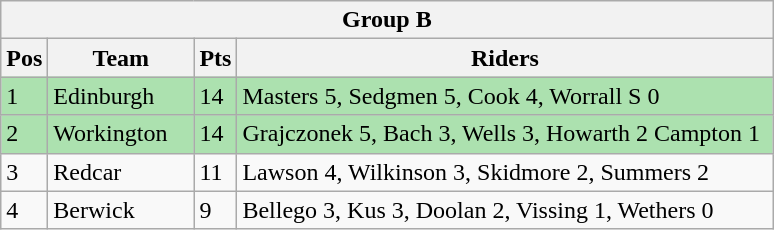<table class="wikitable">
<tr>
<th colspan="4">Group B</th>
</tr>
<tr>
<th width=20>Pos</th>
<th width=90>Team</th>
<th width=20>Pts</th>
<th width=350>Riders</th>
</tr>
<tr style="background:#ACE1AF;">
<td>1</td>
<td align=left>Edinburgh</td>
<td>14</td>
<td>Masters 5, Sedgmen 5, Cook 4, Worrall S 0</td>
</tr>
<tr style="background:#ACE1AF;">
<td>2</td>
<td align=left>Workington</td>
<td>14</td>
<td>Grajczonek 5, Bach 3, Wells 3, Howarth 2 Campton 1</td>
</tr>
<tr>
<td>3</td>
<td align=left>Redcar</td>
<td>11</td>
<td>Lawson 4, Wilkinson 3, Skidmore 2, Summers 2</td>
</tr>
<tr>
<td>4</td>
<td align=left>Berwick</td>
<td>9</td>
<td>Bellego 3, Kus 3, Doolan 2, Vissing 1, Wethers 0</td>
</tr>
</table>
